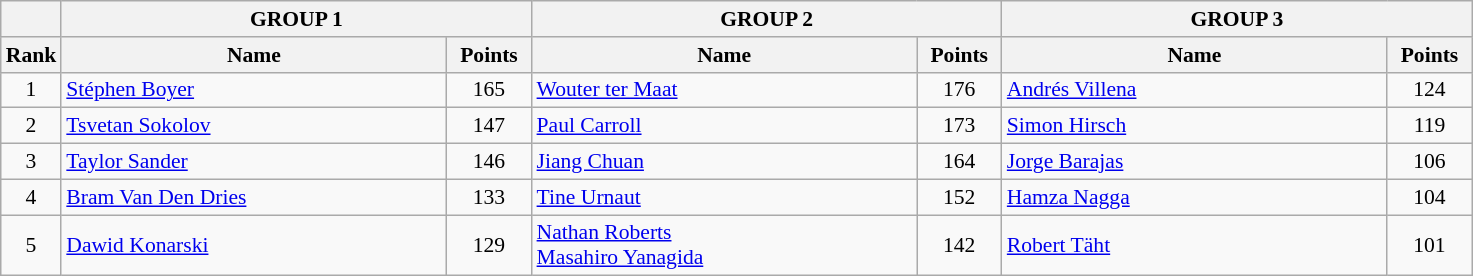<table class="wikitable" style="font-size:90%">
<tr>
<th></th>
<th colspan="2">GROUP 1</th>
<th colspan="2">GROUP 2</th>
<th colspan="2">GROUP 3</th>
</tr>
<tr>
<th width=30>Rank</th>
<th width=250>Name</th>
<th width=50>Points</th>
<th width=250>Name</th>
<th width=50>Points</th>
<th width=250>Name</th>
<th width=50>Points</th>
</tr>
<tr>
<td align=center>1</td>
<td> <a href='#'>Stéphen Boyer</a></td>
<td align=center>165</td>
<td> <a href='#'>Wouter ter Maat</a></td>
<td align=center>176</td>
<td> <a href='#'>Andrés Villena</a></td>
<td align=center>124</td>
</tr>
<tr>
<td align=center>2</td>
<td> <a href='#'>Tsvetan Sokolov</a></td>
<td align=center>147</td>
<td> <a href='#'>Paul Carroll</a></td>
<td align=center>173</td>
<td> <a href='#'>Simon Hirsch</a></td>
<td align=center>119</td>
</tr>
<tr>
<td align=center>3</td>
<td> <a href='#'>Taylor Sander</a></td>
<td align=center>146</td>
<td> <a href='#'>Jiang Chuan</a></td>
<td align=center>164</td>
<td> <a href='#'>Jorge Barajas</a></td>
<td align=center>106</td>
</tr>
<tr>
<td align=center>4</td>
<td> <a href='#'>Bram Van Den Dries</a></td>
<td align=center>133</td>
<td> <a href='#'>Tine Urnaut</a></td>
<td align=center>152</td>
<td> <a href='#'>Hamza Nagga</a></td>
<td align=center>104</td>
</tr>
<tr>
<td align=center>5</td>
<td> <a href='#'>Dawid Konarski</a></td>
<td align=center>129</td>
<td> <a href='#'>Nathan Roberts</a><br> <a href='#'>Masahiro Yanagida</a></td>
<td align=center>142</td>
<td> <a href='#'>Robert Täht</a></td>
<td align=center>101</td>
</tr>
</table>
